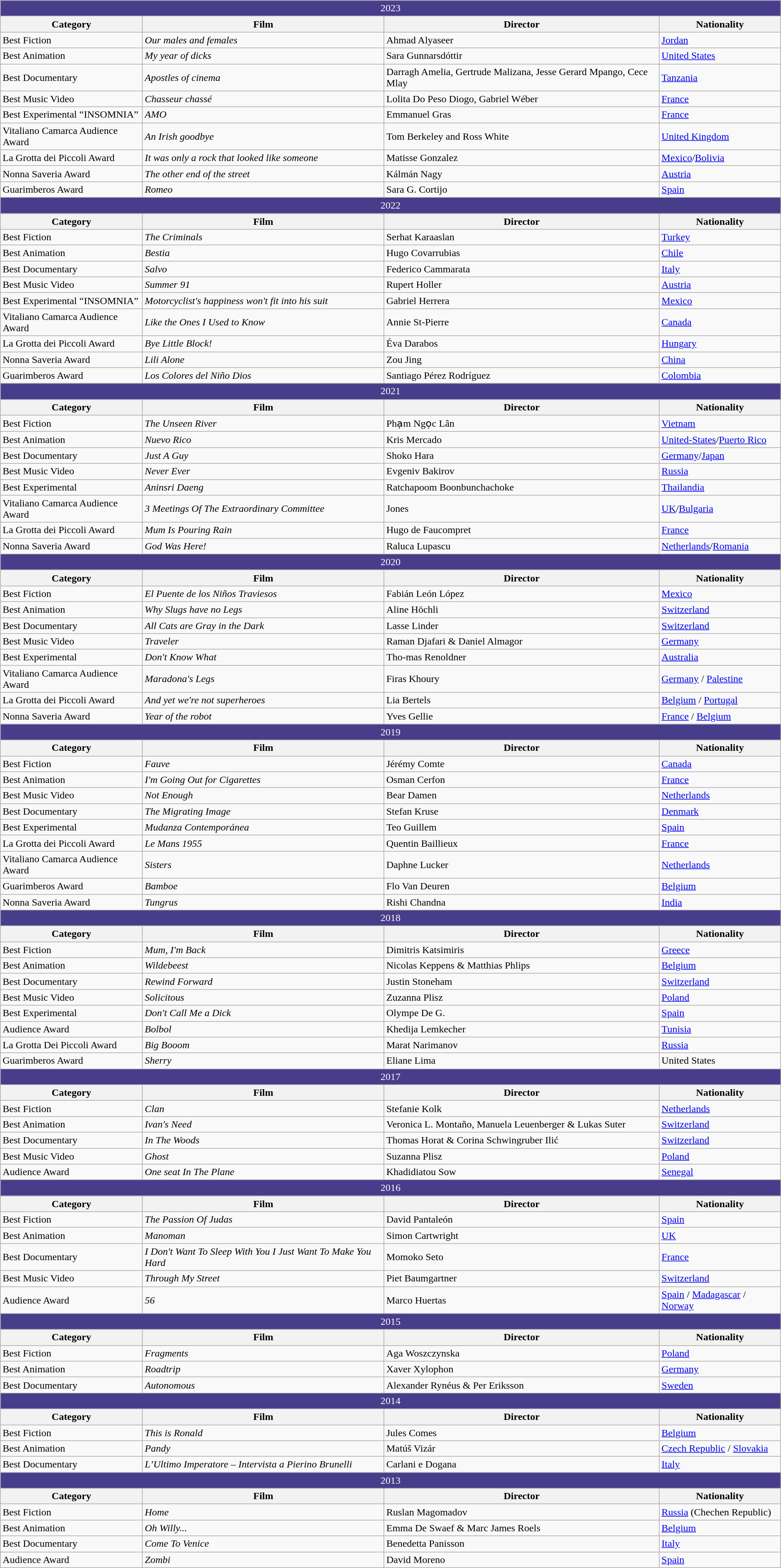<table class="wikitable">
<tr>
<td colspan="4" style="background:DarkSlateBlue; color:white; text-align:center;">2023</td>
</tr>
<tr>
<th>Category</th>
<th>Film</th>
<th>Director</th>
<th>Nationality</th>
</tr>
<tr>
<td>Best Fiction</td>
<td><em>Our males and females</em></td>
<td>Ahmad Alyaseer</td>
<td><a href='#'>Jordan</a></td>
</tr>
<tr>
<td>Best Animation</td>
<td><em>My year of dicks</em></td>
<td>Sara Gunnarsdóttir</td>
<td><a href='#'>United States</a></td>
</tr>
<tr>
<td>Best Documentary</td>
<td><em>Apostles of cinema</em></td>
<td>Darragh Amelia, Gertrude Malizana, Jesse Gerard Mpango, Cece Mlay</td>
<td><a href='#'>Tanzania</a></td>
</tr>
<tr>
<td>Best Music Video</td>
<td><em>Chasseur chassé</em></td>
<td>Lolita Do Peso Diogo, Gabriel Wéber</td>
<td><a href='#'>France</a></td>
</tr>
<tr>
<td>Best Experimental “INSOMNIA”</td>
<td><em>AMO</em></td>
<td>Emmanuel Gras</td>
<td><a href='#'>France</a></td>
</tr>
<tr>
<td>Vitaliano Camarca Audience Award</td>
<td><em>An Irish goodbye</em></td>
<td>Tom Berkeley and Ross White</td>
<td><a href='#'>United Kingdom</a></td>
</tr>
<tr>
<td>La Grotta dei Piccoli Award</td>
<td><em>It was only a rock that looked like someone</em></td>
<td>Matisse Gonzalez</td>
<td><a href='#'>Mexico</a>/<a href='#'>Bolivia</a></td>
</tr>
<tr>
<td>Nonna Saveria Award</td>
<td><em>The other end of the street</em></td>
<td>Kálmán Nagy</td>
<td><a href='#'>Austria</a></td>
</tr>
<tr>
<td>Guarimberos Award</td>
<td><em>Romeo</em></td>
<td>Sara G. Cortijo</td>
<td><a href='#'>Spain</a></td>
</tr>
<tr>
<td colspan="4" style="background:DarkSlateBlue; color:white; text-align:center;">2022</td>
</tr>
<tr>
<th>Category</th>
<th>Film</th>
<th>Director</th>
<th>Nationality</th>
</tr>
<tr>
<td>Best Fiction</td>
<td><em>The Criminals</em></td>
<td>Serhat Karaaslan</td>
<td><a href='#'>Turkey</a></td>
</tr>
<tr>
<td>Best Animation</td>
<td><em>Bestia</em></td>
<td>Hugo Covarrubias</td>
<td><a href='#'>Chile</a></td>
</tr>
<tr>
<td>Best Documentary</td>
<td><em>Salvo</em></td>
<td>Federico Cammarata</td>
<td><a href='#'>Italy</a></td>
</tr>
<tr>
<td>Best Music Video</td>
<td><em>Summer 91</em></td>
<td>Rupert Holler</td>
<td><a href='#'>Austria</a></td>
</tr>
<tr>
<td>Best Experimental “INSOMNIA”</td>
<td><em>Motorcyclist's happiness won't fit into his suit</em></td>
<td>Gabriel Herrera</td>
<td><a href='#'>Mexico</a></td>
</tr>
<tr>
<td>Vitaliano Camarca Audience Award</td>
<td><em>Like the Ones I Used to Know</em></td>
<td>Annie St-Pierre</td>
<td><a href='#'>Canada</a></td>
</tr>
<tr>
<td>La Grotta dei Piccoli Award</td>
<td><em>Bye Little Block!</em></td>
<td>Éva Darabos</td>
<td><a href='#'>Hungary</a></td>
</tr>
<tr>
<td>Nonna Saveria Award</td>
<td><em>Lili Alone</em></td>
<td>Zou Jing</td>
<td><a href='#'>China</a></td>
</tr>
<tr>
<td>Guarimberos Award</td>
<td><em>Los Colores del Niño Dios</em></td>
<td>Santiago Pérez Rodríguez</td>
<td><a href='#'>Colombia</a></td>
</tr>
<tr>
<td colspan=4 style="background:DarkSlateBlue; color:white; text-align:center;">2021</td>
</tr>
<tr>
<th>Category</th>
<th>Film</th>
<th>Director</th>
<th>Nationality</th>
</tr>
<tr>
<td>Best Fiction</td>
<td><em>The Unseen River</em></td>
<td>Phạm Ngọc Lân</td>
<td><a href='#'>Vietnam</a></td>
</tr>
<tr>
<td>Best Animation</td>
<td><em>Nuevo Rico</em></td>
<td>Kris Mercado</td>
<td><a href='#'>United-States</a>/<a href='#'>Puerto Rico</a></td>
</tr>
<tr>
<td>Best Documentary</td>
<td><em>Just A Guy</em></td>
<td>Shoko Hara</td>
<td><a href='#'>Germany</a>/<a href='#'>Japan</a></td>
</tr>
<tr>
<td>Best Music Video</td>
<td><em>Never Ever</em></td>
<td>Evgeniv Bakirov</td>
<td><a href='#'>Russia</a></td>
</tr>
<tr>
<td>Best Experimental</td>
<td><em>Aninsri Daeng</em></td>
<td>Ratchapoom Boonbunchachoke</td>
<td><a href='#'>Thailandia</a></td>
</tr>
<tr>
<td>Vitaliano Camarca Audience Award</td>
<td><em>3 Meetings Of The Extraordinary Committee</em></td>
<td>Jones</td>
<td><a href='#'>UK</a>/<a href='#'>Bulgaria</a></td>
</tr>
<tr>
<td>La Grotta dei Piccoli Award</td>
<td><em>Mum Is Pouring Rain</em></td>
<td>Hugo de Faucompret</td>
<td><a href='#'>France</a></td>
</tr>
<tr>
<td>Nonna Saveria Award</td>
<td><em>God Was Here!</em></td>
<td>Raluca Lupascu</td>
<td><a href='#'>Netherlands</a>/<a href='#'>Romania</a></td>
</tr>
<tr>
<td colspan=4 style="background:DarkSlateBlue; color:white; text-align:center;">2020</td>
</tr>
<tr>
<th>Category</th>
<th>Film</th>
<th>Director</th>
<th>Nationality</th>
</tr>
<tr>
<td>Best Fiction</td>
<td><em>El Puente de los Niños Traviesos</em></td>
<td>Fabián León López</td>
<td><a href='#'>Mexico</a></td>
</tr>
<tr>
<td>Best Animation</td>
<td><em>Why Slugs have no Legs</em></td>
<td>Aline Höchli</td>
<td><a href='#'>Switzerland</a></td>
</tr>
<tr>
<td>Best Documentary</td>
<td><em>All Cats are Gray in the Dark</em></td>
<td>Lasse Linder</td>
<td><a href='#'>Switzerland</a></td>
</tr>
<tr>
<td>Best Music Video</td>
<td><em>Traveler</em></td>
<td>Raman Djafari & Daniel Almagor</td>
<td><a href='#'>Germany</a></td>
</tr>
<tr>
<td>Best Experimental</td>
<td><em>Don't Know What</em></td>
<td>Tho-mas Renoldner</td>
<td><a href='#'>Australia</a></td>
</tr>
<tr>
<td>Vitaliano Camarca Audience Award</td>
<td><em>Maradona's Legs</em></td>
<td>Firas Khoury</td>
<td><a href='#'>Germany</a> / <a href='#'>Palestine</a></td>
</tr>
<tr>
<td>La Grotta dei Piccoli Award</td>
<td><em>And yet we're not superheroes</em></td>
<td>Lia Bertels</td>
<td><a href='#'>Belgium</a> / <a href='#'>Portugal</a></td>
</tr>
<tr>
<td>Nonna Saveria Award</td>
<td><em>Year of the robot</em></td>
<td>Yves Gellie</td>
<td><a href='#'>France</a> / <a href='#'>Belgium</a></td>
</tr>
<tr>
<td colspan=4 style="background:DarkSlateBlue; color:white; text-align:center;">2019</td>
</tr>
<tr>
<th>Category</th>
<th>Film</th>
<th>Director</th>
<th>Nationality</th>
</tr>
<tr>
<td>Best Fiction</td>
<td><em>Fauve</em></td>
<td>Jérémy Comte</td>
<td><a href='#'>Canada</a></td>
</tr>
<tr>
<td>Best Animation</td>
<td><em>I'm Going Out for Cigarettes</em></td>
<td>Osman Cerfon</td>
<td><a href='#'>France</a></td>
</tr>
<tr>
<td>Best Music Video</td>
<td><em>Not Enough</em></td>
<td>Bear Damen</td>
<td><a href='#'>Netherlands</a></td>
</tr>
<tr>
<td>Best Documentary</td>
<td><em>The Migrating Image</em></td>
<td>Stefan Kruse</td>
<td><a href='#'>Denmark</a></td>
</tr>
<tr>
<td>Best Experimental</td>
<td><em>Mudanza Contemporánea</em></td>
<td>Teo Guillem</td>
<td><a href='#'>Spain</a></td>
</tr>
<tr>
<td>La Grotta dei Piccoli Award</td>
<td><em>Le Mans 1955</em></td>
<td>Quentin Baillieux</td>
<td><a href='#'>France</a></td>
</tr>
<tr>
<td>Vitaliano Camarca Audience Award</td>
<td><em>Sisters</em></td>
<td>Daphne Lucker</td>
<td><a href='#'>Netherlands</a></td>
</tr>
<tr>
<td>Guarimberos Award</td>
<td><em>Bamboe</em></td>
<td>Flo Van Deuren</td>
<td><a href='#'>Belgium</a></td>
</tr>
<tr>
<td>Nonna Saveria Award</td>
<td><em>Tungrus</em></td>
<td>Rishi Chandna</td>
<td><a href='#'>India</a></td>
</tr>
<tr>
<td colspan=4 style="background:DarkSlateBlue; color:white; text-align:center;">2018</td>
</tr>
<tr>
<th>Category</th>
<th>Film</th>
<th>Director</th>
<th>Nationality</th>
</tr>
<tr>
<td>Best Fiction</td>
<td><em>Mum, I'm Back</em></td>
<td>Dimitris Katsimiris</td>
<td><a href='#'>Greece</a></td>
</tr>
<tr>
<td>Best Animation</td>
<td><em>Wildebeest</em></td>
<td>Nicolas Keppens & Matthias Phlips</td>
<td><a href='#'>Belgium</a></td>
</tr>
<tr>
<td>Best Documentary</td>
<td><em>Rewind Forward</em></td>
<td>Justin Stoneham</td>
<td><a href='#'>Switzerland</a></td>
</tr>
<tr>
<td>Best Music Video</td>
<td><em>Solicitous</em></td>
<td>Zuzanna Plisz</td>
<td><a href='#'>Poland</a></td>
</tr>
<tr>
<td>Best Experimental</td>
<td><em>Don't Call Me a Dick</em></td>
<td>Olympe De G.</td>
<td><a href='#'>Spain</a></td>
</tr>
<tr>
<td>Audience Award</td>
<td><em>Bolbol</em></td>
<td>Khedija Lemkecher</td>
<td><a href='#'>Tunisia</a></td>
</tr>
<tr>
<td>La Grotta Dei Piccoli Award</td>
<td><em>Big Booom</em></td>
<td>Marat Narimanov</td>
<td><a href='#'>Russia</a></td>
</tr>
<tr>
<td>Guarimberos Award</td>
<td><em>Sherry</em></td>
<td>Eliane Lima</td>
<td>United States</td>
</tr>
<tr>
<td colspan=4 style="background:DarkSlateBlue; color:white; text-align:center;">2017</td>
</tr>
<tr>
<th>Category</th>
<th>Film</th>
<th>Director</th>
<th>Nationality</th>
</tr>
<tr>
<td>Best Fiction</td>
<td><em>Clan</em></td>
<td>Stefanie Kolk</td>
<td><a href='#'>Netherlands</a></td>
</tr>
<tr>
<td>Best Animation</td>
<td><em>Ivan's Need</em></td>
<td>Veronica L. Montaño, Manuela Leuenberger & Lukas Suter</td>
<td><a href='#'>Switzerland</a></td>
</tr>
<tr>
<td>Best Documentary</td>
<td><em>In The Woods</em></td>
<td>Thomas Horat & Corina Schwingruber Ilić</td>
<td><a href='#'>Switzerland</a></td>
</tr>
<tr>
<td>Best Music Video</td>
<td><em>Ghost</em></td>
<td>Suzanna Plisz</td>
<td><a href='#'>Poland</a></td>
</tr>
<tr>
<td>Audience Award</td>
<td><em>One seat In The Plane</em></td>
<td>Khadidiatou Sow</td>
<td><a href='#'>Senegal</a></td>
</tr>
<tr>
<td colspan=4 style="background:DarkSlateBlue; color:white; text-align:center;">2016</td>
</tr>
<tr>
<th>Category</th>
<th>Film</th>
<th>Director</th>
<th>Nationality</th>
</tr>
<tr>
<td>Best Fiction</td>
<td><em>The Passion Of Judas</em></td>
<td>David Pantaleón</td>
<td><a href='#'>Spain</a></td>
</tr>
<tr>
<td>Best Animation</td>
<td><em>Manoman</em></td>
<td>Simon Cartwright</td>
<td><a href='#'>UK</a></td>
</tr>
<tr>
<td>Best Documentary</td>
<td><em>I Don't Want To Sleep With You I Just Want To Make You Hard</em></td>
<td>Momoko Seto</td>
<td><a href='#'>France</a></td>
</tr>
<tr>
<td>Best Music Video</td>
<td><em>Through My Street</em></td>
<td>Piet Baumgartner</td>
<td><a href='#'>Switzerland</a></td>
</tr>
<tr>
<td>Audience Award</td>
<td><em>56</em></td>
<td>Marco Huertas</td>
<td><a href='#'>Spain</a> / <a href='#'>Madagascar</a> / <a href='#'>Norway</a></td>
</tr>
<tr>
<td colspan=4 style="background:DarkSlateBlue; color:white; text-align:center;">2015</td>
</tr>
<tr>
<th>Category</th>
<th>Film</th>
<th>Director</th>
<th>Nationality</th>
</tr>
<tr>
<td>Best Fiction</td>
<td><em>Fragments</em></td>
<td>Aga Woszczynska</td>
<td><a href='#'>Poland</a></td>
</tr>
<tr>
<td>Best Animation</td>
<td><em>Roadtrip</em></td>
<td>Xaver Xylophon</td>
<td><a href='#'>Germany</a></td>
</tr>
<tr>
<td>Best Documentary</td>
<td><em>Autonomous</em></td>
<td>Alexander Rynéus & Per Eriksson</td>
<td><a href='#'>Sweden</a></td>
</tr>
<tr>
<td colspan=4 style="background:DarkSlateBlue; color:white; text-align:center;">2014</td>
</tr>
<tr>
<th>Category</th>
<th>Film</th>
<th>Director</th>
<th>Nationality</th>
</tr>
<tr>
<td>Best Fiction</td>
<td><em>This is Ronald</em></td>
<td>Jules Comes</td>
<td><a href='#'>Belgium</a></td>
</tr>
<tr>
<td>Best Animation</td>
<td><em>Pandy</em></td>
<td>Matúš Vizár</td>
<td><a href='#'>Czech Republic</a> / <a href='#'>Slovakia</a></td>
</tr>
<tr>
<td>Best Documentary</td>
<td><em>L’Ultimo Imperatore – Intervista a Pierino Brunelli</em></td>
<td>Carlani e Dogana</td>
<td><a href='#'>Italy</a></td>
</tr>
<tr>
<td colspan=4 style="background:DarkSlateBlue; color:white; text-align:center;">2013</td>
</tr>
<tr>
<th>Category</th>
<th>Film</th>
<th>Director</th>
<th>Nationality</th>
</tr>
<tr>
<td>Best Fiction</td>
<td><em>Home</em></td>
<td>Ruslan Magomadov</td>
<td><a href='#'>Russia</a> (Chechen Republic)</td>
</tr>
<tr>
<td>Best Animation</td>
<td><em>Oh Willy...</em></td>
<td>Emma De Swaef & Marc James Roels</td>
<td><a href='#'>Belgium</a></td>
</tr>
<tr>
<td>Best Documentary</td>
<td><em>Come To Venice</em></td>
<td>Benedetta Panisson</td>
<td><a href='#'>Italy</a></td>
</tr>
<tr>
<td>Audience Award</td>
<td><em>Zombi</em></td>
<td>David Moreno</td>
<td><a href='#'>Spain</a></td>
</tr>
</table>
